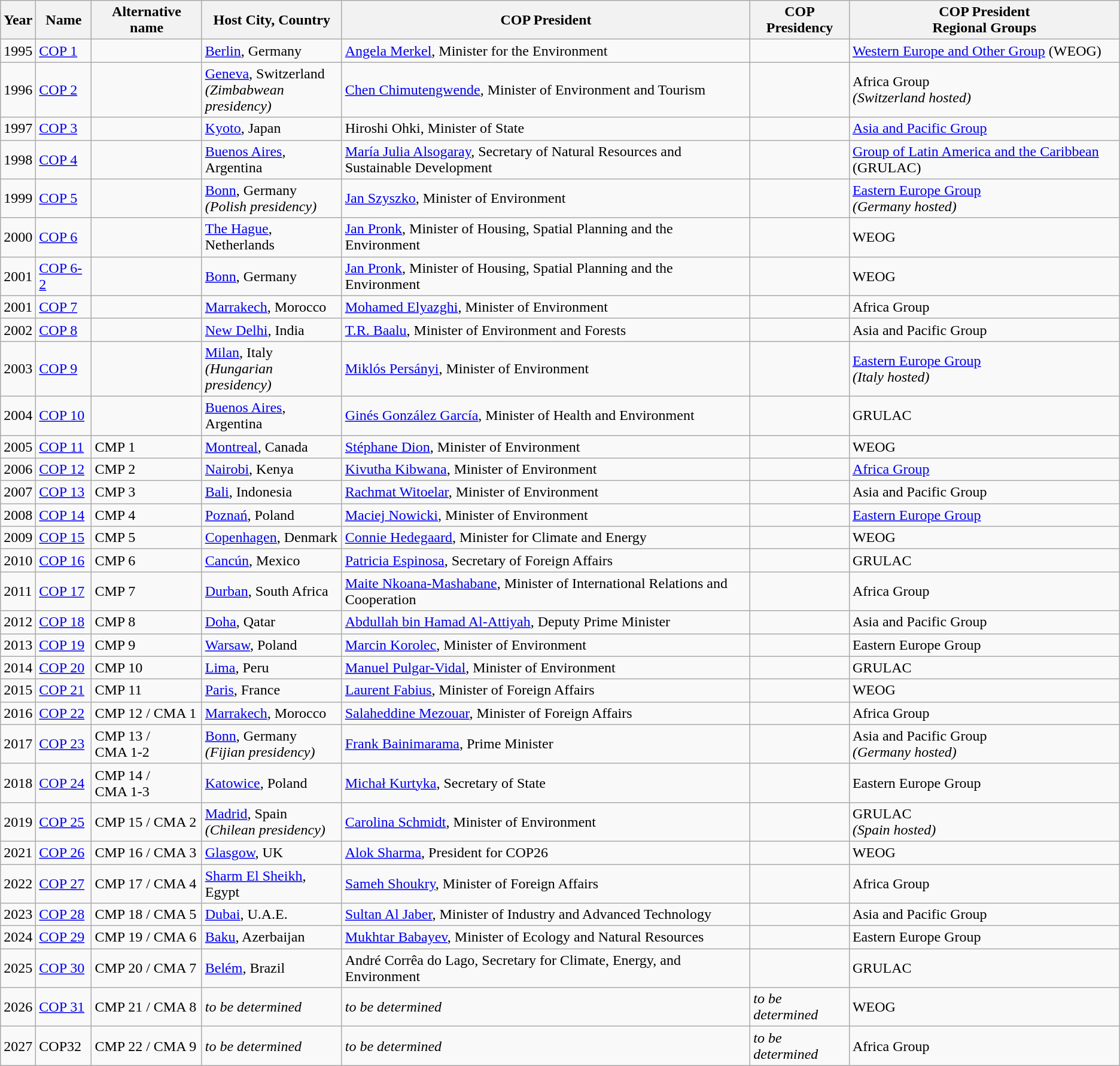<table class="wikitable">
<tr>
<th>Year</th>
<th>Name</th>
<th>Alternative name</th>
<th>Host City, Country</th>
<th>COP President</th>
<th>COP Presidency</th>
<th>COP President<br>Regional Groups</th>
</tr>
<tr>
<td>1995</td>
<td><a href='#'>COP 1</a></td>
<td></td>
<td><a href='#'>Berlin</a>, Germany</td>
<td><a href='#'>Angela  Merkel</a>, Minister for the Environment</td>
<td></td>
<td><a href='#'>Western Europe and Other Group</a> (WEOG)</td>
</tr>
<tr>
<td>1996</td>
<td><a href='#'>COP 2</a></td>
<td></td>
<td><a href='#'>Geneva</a>, Switzerland<br><em>(Zimbabwean presidency)</em></td>
<td><a href='#'>Chen Chimutengwende</a>, Minister of Environment and Tourism</td>
<td></td>
<td>Africa Group<br><em>(Switzerland hosted)</em></td>
</tr>
<tr>
<td>1997</td>
<td><a href='#'>COP 3</a></td>
<td></td>
<td><a href='#'>Kyoto</a>, Japan</td>
<td>Hiroshi  Ohki, Minister of State</td>
<td></td>
<td><a href='#'>Asia and Pacific Group</a></td>
</tr>
<tr>
<td>1998</td>
<td><a href='#'>COP 4</a></td>
<td></td>
<td><a href='#'>Buenos Aires</a>, Argentina</td>
<td><a href='#'>María  Julia Alsogaray</a>, Secretary of Natural Resources and Sustainable Development</td>
<td></td>
<td><a href='#'>Group of Latin America and the Caribbean</a> (GRULAC)</td>
</tr>
<tr>
<td>1999</td>
<td><a href='#'>COP 5</a></td>
<td></td>
<td><a href='#'>Bonn</a>, Germany<br><em>(Polish presidency)</em></td>
<td><a href='#'>Jan  Szyszko</a>, Minister of Environment</td>
<td></td>
<td><a href='#'>Eastern Europe Group</a><br><em>(Germany hosted)</em></td>
</tr>
<tr>
<td>2000</td>
<td><a href='#'>COP 6</a></td>
<td></td>
<td><a href='#'>The Hague</a>, Netherlands</td>
<td><a href='#'>Jan  Pronk</a>, Minister of Housing, Spatial Planning and the Environment</td>
<td></td>
<td>WEOG</td>
</tr>
<tr>
<td>2001</td>
<td><a href='#'>COP 6-2</a></td>
<td></td>
<td><a href='#'>Bonn</a>, Germany</td>
<td><a href='#'>Jan  Pronk</a>, Minister of Housing, Spatial Planning and the Environment</td>
<td></td>
<td>WEOG</td>
</tr>
<tr>
<td>2001</td>
<td><a href='#'>COP 7</a></td>
<td></td>
<td><a href='#'>Marrakech</a>, Morocco</td>
<td><a href='#'>Mohamed  Elyazghi</a>, Minister of Environment</td>
<td></td>
<td>Africa Group</td>
</tr>
<tr>
<td>2002</td>
<td><a href='#'>COP 8</a></td>
<td></td>
<td><a href='#'>New Delhi</a>, India</td>
<td><a href='#'>T.R.  Baalu</a>, Minister of Environment and Forests</td>
<td></td>
<td>Asia and Pacific Group</td>
</tr>
<tr>
<td>2003</td>
<td><a href='#'>COP 9</a></td>
<td></td>
<td><a href='#'>Milan</a>, Italy<br><em>(Hungarian presidency)</em></td>
<td><a href='#'>Miklós  Persányi</a>, Minister of Environment</td>
<td></td>
<td><a href='#'>Eastern Europe Group</a><br><em>(Italy hosted)</em></td>
</tr>
<tr>
<td>2004</td>
<td><a href='#'>COP 10</a></td>
<td></td>
<td><a href='#'>Buenos Aires</a>, Argentina</td>
<td><a href='#'>Ginés  González García</a>, Minister of Health and Environment</td>
<td></td>
<td>GRULAC</td>
</tr>
<tr>
<td>2005</td>
<td><a href='#'>COP 11</a></td>
<td>CMP 1</td>
<td><a href='#'>Montreal</a>, Canada</td>
<td><a href='#'>Stéphane  Dion</a>, Minister of Environment</td>
<td></td>
<td>WEOG</td>
</tr>
<tr>
<td>2006</td>
<td><a href='#'>COP 12</a></td>
<td>CMP 2</td>
<td><a href='#'>Nairobi</a>, Kenya</td>
<td><a href='#'>Kivutha  Kibwana</a>, Minister of Environment</td>
<td></td>
<td><a href='#'>Africa Group</a></td>
</tr>
<tr>
<td>2007</td>
<td><a href='#'>COP 13</a></td>
<td>CMP 3</td>
<td><a href='#'>Bali</a>, Indonesia</td>
<td><a href='#'>Rachmat  Witoelar</a>, Minister of Environment</td>
<td></td>
<td>Asia and Pacific Group</td>
</tr>
<tr>
<td>2008</td>
<td><a href='#'>COP 14</a></td>
<td>CMP 4</td>
<td><a href='#'>Poznań</a>, Poland</td>
<td><a href='#'>Maciej  Nowicki</a>, Minister of Environment</td>
<td></td>
<td><a href='#'>Eastern Europe Group</a></td>
</tr>
<tr>
<td>2009</td>
<td><a href='#'>COP 15</a></td>
<td>CMP 5</td>
<td><a href='#'>Copenhagen</a>, Denmark</td>
<td><a href='#'>Connie  Hedegaard</a>, Minister for Climate and Energy</td>
<td></td>
<td>WEOG</td>
</tr>
<tr>
<td>2010</td>
<td><a href='#'>COP 16</a></td>
<td>CMP 6</td>
<td><a href='#'>Cancún</a>, Mexico</td>
<td><a href='#'>Patricia  Espinosa</a>, Secretary of Foreign Affairs</td>
<td></td>
<td>GRULAC</td>
</tr>
<tr>
<td>2011</td>
<td><a href='#'>COP 17</a></td>
<td>CMP 7</td>
<td><a href='#'>Durban</a>, South Africa</td>
<td><a href='#'>Maite  Nkoana-Mashabane</a>, Minister of International Relations and Cooperation</td>
<td></td>
<td>Africa Group</td>
</tr>
<tr>
<td>2012</td>
<td><a href='#'>COP 18</a></td>
<td>CMP 8</td>
<td><a href='#'>Doha</a>, Qatar</td>
<td><a href='#'>Abdullah  bin Hamad Al-Attiyah</a>, Deputy Prime Minister</td>
<td></td>
<td>Asia and Pacific Group</td>
</tr>
<tr>
<td>2013</td>
<td><a href='#'>COP 19</a></td>
<td>CMP 9</td>
<td><a href='#'>Warsaw</a>, Poland</td>
<td><a href='#'>Marcin  Korolec</a>, Minister of Environment</td>
<td></td>
<td>Eastern Europe Group</td>
</tr>
<tr>
<td>2014</td>
<td><a href='#'>COP 20</a></td>
<td>CMP 10</td>
<td><a href='#'>Lima</a>, Peru</td>
<td><a href='#'>Manuel  Pulgar-Vidal</a>, Minister of Environment</td>
<td></td>
<td>GRULAC</td>
</tr>
<tr>
<td>2015</td>
<td><a href='#'>COP 21</a></td>
<td>CMP 11</td>
<td><a href='#'>Paris</a>, France</td>
<td><a href='#'>Laurent  Fabius</a>, Minister of Foreign Affairs</td>
<td></td>
<td>WEOG</td>
</tr>
<tr>
<td>2016</td>
<td><a href='#'>COP 22</a></td>
<td>CMP 12 / CMA 1</td>
<td><a href='#'>Marrakech</a>, Morocco</td>
<td><a href='#'>Salaheddine  Mezouar</a>, Minister of Foreign Affairs</td>
<td></td>
<td>Africa Group</td>
</tr>
<tr>
<td>2017</td>
<td><a href='#'>COP 23</a></td>
<td>CMP 13 / CMA 1-2</td>
<td><a href='#'>Bonn</a>, Germany<br><em>(Fijian  presidency)</em></td>
<td><a href='#'>Frank  Bainimarama</a>, Prime Minister</td>
<td></td>
<td>Asia and Pacific Group<br><em>(Germany hosted)</em></td>
</tr>
<tr>
<td>2018</td>
<td><a href='#'>COP 24</a></td>
<td>CMP 14 / CMA 1-3</td>
<td><a href='#'>Katowice</a>, Poland</td>
<td><a href='#'>Michał  Kurtyka</a>, Secretary of State</td>
<td></td>
<td>Eastern Europe Group</td>
</tr>
<tr>
<td>2019</td>
<td><a href='#'>COP 25</a></td>
<td>CMP 15 / CMA 2</td>
<td><a href='#'>Madrid</a>, Spain<br><em>(Chilean presidency)</em></td>
<td><a href='#'>Carolina  Schmidt</a>, Minister of Environment</td>
<td></td>
<td>GRULAC<br><em>(Spain hosted)</em></td>
</tr>
<tr>
<td>2021</td>
<td><a href='#'>COP 26</a></td>
<td>CMP 16 / CMA 3</td>
<td><a href='#'>Glasgow</a>, UK</td>
<td><a href='#'>Alok  Sharma</a>, President for COP26</td>
<td></td>
<td>WEOG</td>
</tr>
<tr>
<td>2022</td>
<td><a href='#'>COP 27</a></td>
<td>CMP 17 / CMA 4</td>
<td><a href='#'>Sharm El Sheikh</a>, Egypt</td>
<td><a href='#'>Sameh  Shoukry</a>, Minister of Foreign Affairs</td>
<td></td>
<td>Africa Group</td>
</tr>
<tr>
<td>2023</td>
<td><a href='#'>COP 28</a></td>
<td>CMP 18 / CMA 5</td>
<td><a href='#'>Dubai</a>, U.A.E.</td>
<td><a href='#'>Sultan  Al Jaber</a>, Minister of Industry and Advanced Technology</td>
<td></td>
<td>Asia and Pacific Group</td>
</tr>
<tr>
<td>2024</td>
<td><a href='#'>COP 29</a></td>
<td>CMP 19 / CMA 6</td>
<td><a href='#'>Baku</a>, Azerbaijan</td>
<td><a href='#'>Mukhtar  Babayev</a>, Minister of Ecology and Natural Resources</td>
<td></td>
<td>Eastern Europe Group</td>
</tr>
<tr>
<td>2025</td>
<td><a href='#'>COP 30</a></td>
<td>CMP 20 / CMA 7</td>
<td><a href='#'>Belém</a>, Brazil</td>
<td>André Corrêa do Lago, Secretary for Climate, Energy, and Environment</td>
<td></td>
<td>GRULAC</td>
</tr>
<tr>
<td>2026</td>
<td><a href='#'>COP 31</a></td>
<td>CMP 21 / CMA 8</td>
<td><em>to be determined</em></td>
<td><em>to be determined</em></td>
<td><em>to be determined</em></td>
<td>WEOG</td>
</tr>
<tr>
<td>2027</td>
<td>COP32</td>
<td>CMP 22 / CMA 9</td>
<td><em>to be determined</em></td>
<td><em>to be determined</em></td>
<td><em>to be determined</em></td>
<td>Africa Group</td>
</tr>
</table>
